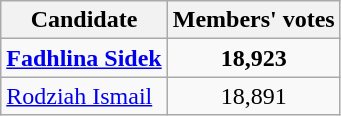<table class="wikitable" style="text-align:center">
<tr>
<th>Candidate</th>
<th>Members' votes</th>
</tr>
<tr>
<td align=left><strong><a href='#'>Fadhlina Sidek</a></strong></td>
<td><strong>18,923</strong></td>
</tr>
<tr>
<td align=left><a href='#'>Rodziah Ismail</a></td>
<td>18,891</td>
</tr>
</table>
